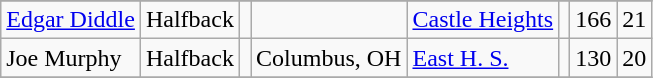<table class="wikitable">
<tr>
</tr>
<tr>
<td><a href='#'>Edgar Diddle</a></td>
<td>Halfback</td>
<td></td>
<td></td>
<td><a href='#'>Castle Heights</a></td>
<td></td>
<td>166</td>
<td>21</td>
</tr>
<tr>
<td>Joe Murphy</td>
<td>Halfback</td>
<td></td>
<td>Columbus, OH</td>
<td><a href='#'>East H. S.</a></td>
<td></td>
<td>130</td>
<td>20</td>
</tr>
<tr>
</tr>
</table>
